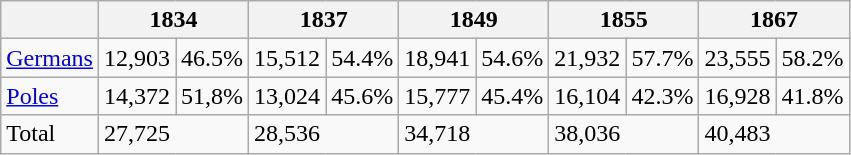<table class="wikitable">
<tr>
<th></th>
<th colspan="2">1834</th>
<th colspan="2">1837</th>
<th colspan="2">1849</th>
<th colspan="2">1855</th>
<th colspan="2">1867</th>
</tr>
<tr>
<td><a href='#'>Germans</a></td>
<td>12,903</td>
<td>46.5%</td>
<td>15,512</td>
<td>54.4%</td>
<td>18,941</td>
<td>54.6%</td>
<td>21,932</td>
<td>57.7%</td>
<td>23,555</td>
<td>58.2%</td>
</tr>
<tr>
<td><a href='#'>Poles</a></td>
<td>14,372</td>
<td>51,8%</td>
<td>13,024</td>
<td>45.6%</td>
<td>15,777</td>
<td>45.4%</td>
<td>16,104</td>
<td>42.3%</td>
<td>16,928</td>
<td>41.8%</td>
</tr>
<tr>
<td>Total</td>
<td colspan="2">27,725</td>
<td colspan="2">28,536</td>
<td colspan="2">34,718</td>
<td colspan="2">38,036</td>
<td colspan="2">40,483</td>
</tr>
</table>
